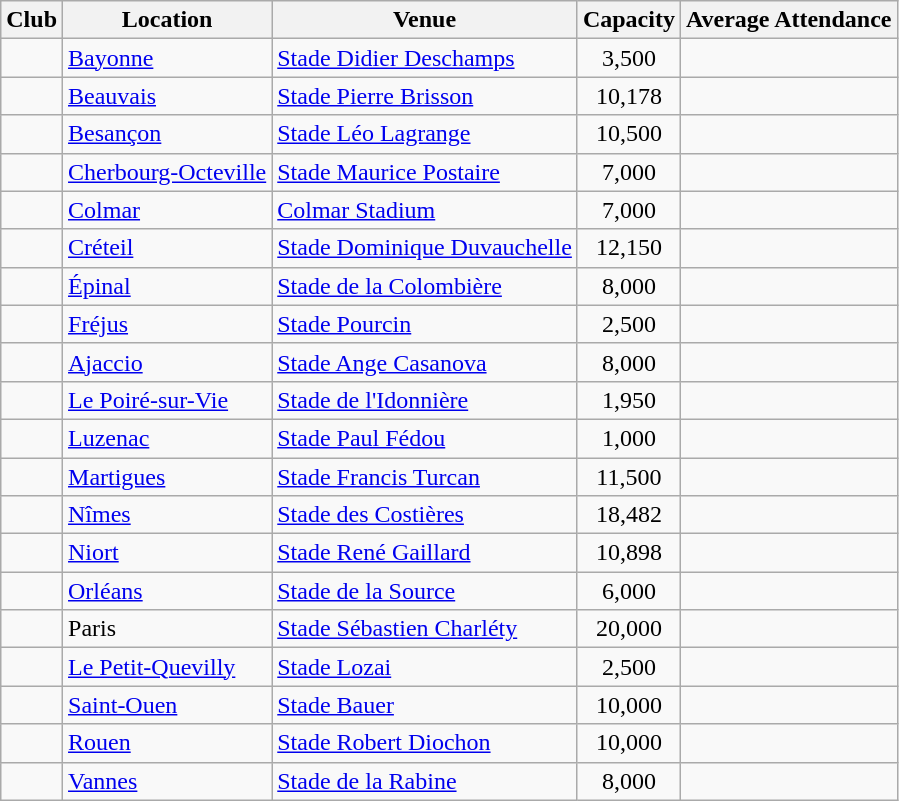<table class="wikitable sortable">
<tr>
<th>Club</th>
<th>Location</th>
<th>Venue</th>
<th>Capacity</th>
<th>Average Attendance</th>
</tr>
<tr>
<td></td>
<td><a href='#'>Bayonne</a></td>
<td><a href='#'>Stade Didier Deschamps</a></td>
<td align="center">3,500</td>
<td align="center"></td>
</tr>
<tr>
<td></td>
<td><a href='#'>Beauvais</a></td>
<td><a href='#'>Stade Pierre Brisson</a></td>
<td align="center">10,178</td>
<td align="center"></td>
</tr>
<tr>
<td></td>
<td><a href='#'>Besançon</a></td>
<td><a href='#'>Stade Léo Lagrange</a></td>
<td align="center">10,500</td>
<td align="center"></td>
</tr>
<tr>
<td></td>
<td><a href='#'>Cherbourg-Octeville</a></td>
<td><a href='#'>Stade Maurice Postaire</a></td>
<td align="center">7,000</td>
<td align="center"></td>
</tr>
<tr>
<td></td>
<td><a href='#'>Colmar</a></td>
<td><a href='#'>Colmar Stadium</a></td>
<td align="center">7,000</td>
<td align="center"></td>
</tr>
<tr>
<td></td>
<td><a href='#'>Créteil</a></td>
<td><a href='#'>Stade Dominique Duvauchelle</a></td>
<td align="center">12,150</td>
<td align="center"></td>
</tr>
<tr>
<td></td>
<td><a href='#'>Épinal</a></td>
<td><a href='#'>Stade de la Colombière</a></td>
<td align="center">8,000</td>
<td align="center"></td>
</tr>
<tr>
<td></td>
<td><a href='#'>Fréjus</a></td>
<td><a href='#'>Stade Pourcin</a></td>
<td align="center">2,500</td>
<td align="center"></td>
</tr>
<tr>
<td></td>
<td><a href='#'>Ajaccio</a></td>
<td><a href='#'>Stade Ange Casanova</a></td>
<td align="center">8,000</td>
<td align="center"></td>
</tr>
<tr>
<td></td>
<td><a href='#'>Le Poiré-sur-Vie</a></td>
<td><a href='#'>Stade de l'Idonnière</a></td>
<td align="center">1,950</td>
<td align="center"></td>
</tr>
<tr>
<td></td>
<td><a href='#'>Luzenac</a></td>
<td><a href='#'>Stade Paul Fédou</a></td>
<td align="center">1,000</td>
<td align="center"></td>
</tr>
<tr>
<td></td>
<td><a href='#'>Martigues</a></td>
<td><a href='#'>Stade Francis Turcan</a></td>
<td align="center">11,500</td>
<td align="center"></td>
</tr>
<tr>
<td></td>
<td><a href='#'>Nîmes</a></td>
<td><a href='#'>Stade des Costières</a></td>
<td align="center">18,482</td>
<td align="center"></td>
</tr>
<tr>
<td></td>
<td><a href='#'>Niort</a></td>
<td><a href='#'>Stade René Gaillard</a></td>
<td align="center">10,898</td>
<td align="center"></td>
</tr>
<tr>
<td></td>
<td><a href='#'>Orléans</a></td>
<td><a href='#'>Stade de la Source</a></td>
<td align="center">6,000</td>
<td align="center"></td>
</tr>
<tr>
<td></td>
<td>Paris</td>
<td><a href='#'>Stade Sébastien Charléty</a></td>
<td align="center">20,000</td>
<td align="center"></td>
</tr>
<tr>
<td></td>
<td><a href='#'>Le Petit-Quevilly</a></td>
<td><a href='#'>Stade Lozai</a></td>
<td align="center">2,500</td>
<td align="center"></td>
</tr>
<tr>
<td></td>
<td><a href='#'>Saint-Ouen</a></td>
<td><a href='#'>Stade Bauer</a></td>
<td align="center">10,000</td>
<td align="center"></td>
</tr>
<tr>
<td></td>
<td><a href='#'>Rouen</a></td>
<td><a href='#'>Stade Robert Diochon</a></td>
<td align="center">10,000</td>
<td align="center"></td>
</tr>
<tr>
<td></td>
<td><a href='#'>Vannes</a></td>
<td><a href='#'>Stade de la Rabine</a></td>
<td align="center">8,000</td>
<td align="center"></td>
</tr>
</table>
